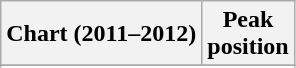<table class="wikitable sortable plainrowheaders">
<tr>
<th>Chart (2011–2012)</th>
<th>Peak<br>position</th>
</tr>
<tr>
</tr>
<tr>
</tr>
<tr>
</tr>
<tr>
</tr>
</table>
